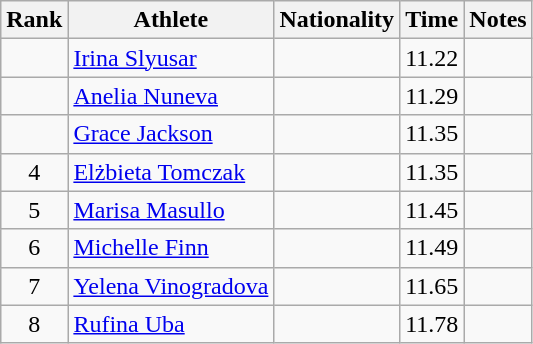<table class="wikitable sortable" style="text-align:center">
<tr>
<th>Rank</th>
<th>Athlete</th>
<th>Nationality</th>
<th>Time</th>
<th>Notes</th>
</tr>
<tr>
<td></td>
<td align=left><a href='#'>Irina Slyusar</a></td>
<td align=left></td>
<td>11.22</td>
<td></td>
</tr>
<tr>
<td></td>
<td align=left><a href='#'>Anelia Nuneva</a></td>
<td align=left></td>
<td>11.29</td>
<td></td>
</tr>
<tr>
<td></td>
<td align=left><a href='#'>Grace Jackson</a></td>
<td align=left></td>
<td>11.35</td>
<td></td>
</tr>
<tr>
<td>4</td>
<td align=left><a href='#'>Elżbieta Tomczak</a></td>
<td align=left></td>
<td>11.35</td>
<td></td>
</tr>
<tr>
<td>5</td>
<td align=left><a href='#'>Marisa Masullo</a></td>
<td align=left></td>
<td>11.45</td>
<td></td>
</tr>
<tr>
<td>6</td>
<td align=left><a href='#'>Michelle Finn</a></td>
<td align=left></td>
<td>11.49</td>
<td></td>
</tr>
<tr>
<td>7</td>
<td align=left><a href='#'>Yelena Vinogradova</a></td>
<td align=left></td>
<td>11.65</td>
<td></td>
</tr>
<tr>
<td>8</td>
<td align=left><a href='#'>Rufina Uba</a></td>
<td align=left></td>
<td>11.78</td>
<td></td>
</tr>
</table>
